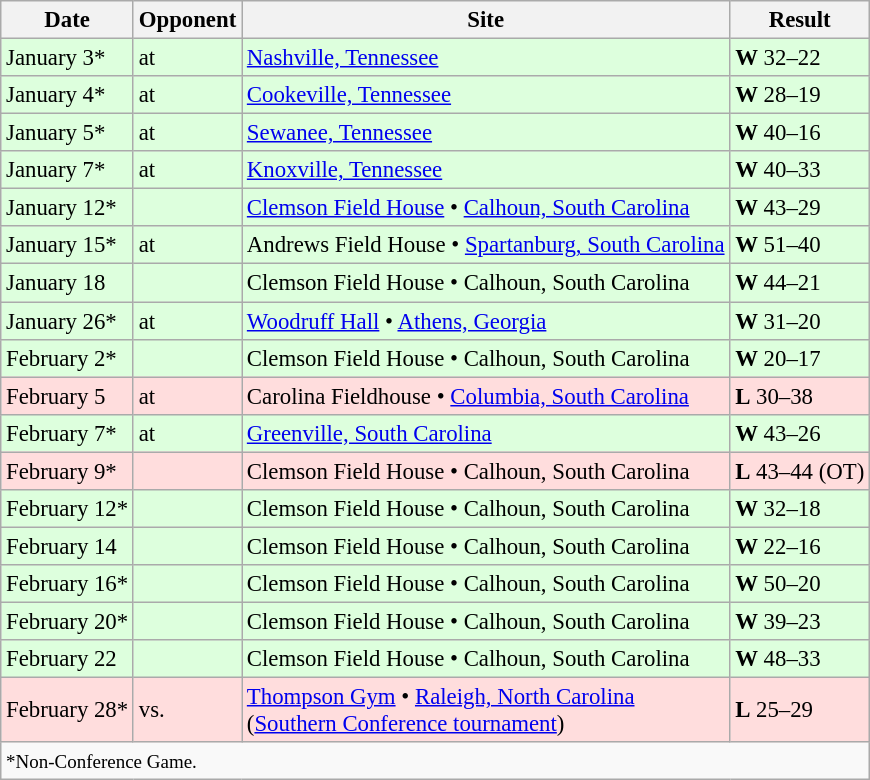<table class="wikitable" style="font-size:95%;">
<tr>
<th>Date</th>
<th>Opponent</th>
<th>Site</th>
<th>Result</th>
</tr>
<tr style="background: #ddffdd;">
<td>January 3*</td>
<td>at </td>
<td><a href='#'>Nashville, Tennessee</a></td>
<td><strong>W</strong> 32–22</td>
</tr>
<tr style="background: #ddffdd;">
<td>January 4*</td>
<td>at </td>
<td><a href='#'>Cookeville, Tennessee</a></td>
<td><strong>W</strong> 28–19</td>
</tr>
<tr style="background: #ddffdd;">
<td>January 5*</td>
<td>at </td>
<td><a href='#'>Sewanee, Tennessee</a></td>
<td><strong>W</strong> 40–16</td>
</tr>
<tr style="background: #ddffdd;">
<td>January 7*</td>
<td>at </td>
<td><a href='#'>Knoxville, Tennessee</a></td>
<td><strong>W</strong> 40–33</td>
</tr>
<tr style="background: #ddffdd;">
<td>January 12*</td>
<td></td>
<td><a href='#'>Clemson Field House</a> • <a href='#'>Calhoun, South Carolina</a></td>
<td><strong>W</strong> 43–29</td>
</tr>
<tr style="background: #ddffdd;">
<td>January 15*</td>
<td>at </td>
<td>Andrews Field House • <a href='#'>Spartanburg, South Carolina</a></td>
<td><strong>W</strong> 51–40</td>
</tr>
<tr style="background: #ddffdd;">
<td>January 18</td>
<td></td>
<td>Clemson Field House • Calhoun, South Carolina</td>
<td><strong>W</strong> 44–21</td>
</tr>
<tr style="background: #ddffdd;">
<td>January 26*</td>
<td>at </td>
<td><a href='#'>Woodruff Hall</a> • <a href='#'>Athens, Georgia</a></td>
<td><strong>W</strong> 31–20</td>
</tr>
<tr style="background: #ddffdd;">
<td>February 2*</td>
<td></td>
<td>Clemson Field House • Calhoun, South Carolina</td>
<td><strong>W</strong> 20–17</td>
</tr>
<tr style="background: #ffdddd;">
<td>February 5</td>
<td>at </td>
<td>Carolina Fieldhouse • <a href='#'>Columbia, South Carolina</a></td>
<td><strong>L</strong> 30–38</td>
</tr>
<tr style="background: #ddffdd;">
<td>February 7*</td>
<td>at </td>
<td><a href='#'>Greenville, South Carolina</a></td>
<td><strong>W</strong> 43–26</td>
</tr>
<tr style="background: #ffdddd;">
<td>February 9*</td>
<td></td>
<td>Clemson Field House • Calhoun, South Carolina</td>
<td><strong>L</strong> 43–44 (OT)</td>
</tr>
<tr style="background: #ddffdd;">
<td>February 12*</td>
<td></td>
<td>Clemson Field House • Calhoun, South Carolina</td>
<td><strong>W</strong> 32–18</td>
</tr>
<tr style="background: #ddffdd;">
<td>February 14</td>
<td></td>
<td>Clemson Field House • Calhoun, South Carolina</td>
<td><strong>W</strong> 22–16</td>
</tr>
<tr style="background: #ddffdd;">
<td>February 16*</td>
<td></td>
<td>Clemson Field House • Calhoun, South Carolina</td>
<td><strong>W</strong> 50–20</td>
</tr>
<tr style="background: #ddffdd;">
<td>February 20*</td>
<td></td>
<td>Clemson Field House • Calhoun, South Carolina</td>
<td><strong>W</strong> 39–23</td>
</tr>
<tr style="background: #ddffdd;">
<td>February 22</td>
<td></td>
<td>Clemson Field House • Calhoun, South Carolina</td>
<td><strong>W</strong> 48–33</td>
</tr>
<tr style="background: #ffdddd;">
<td>February 28*</td>
<td>vs. </td>
<td><a href='#'>Thompson Gym</a> • <a href='#'>Raleigh, North Carolina</a><br>(<a href='#'>Southern Conference tournament</a>)</td>
<td><strong>L</strong> 25–29</td>
</tr>
<tr style="background:#f9f9f9;">
<td colspan=4><small>*Non-Conference Game.</small></td>
</tr>
</table>
